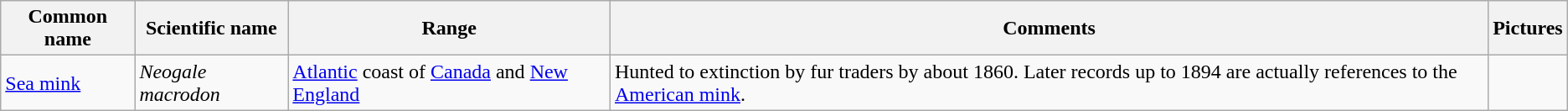<table class="wikitable">
<tr>
<th>Common name</th>
<th>Scientific name</th>
<th>Range</th>
<th class="unsortable">Comments</th>
<th class="unsortable">Pictures</th>
</tr>
<tr>
<td><a href='#'>Sea mink</a></td>
<td><em>Neogale macrodon</em></td>
<td><a href='#'>Atlantic</a> coast of <a href='#'>Canada</a> and <a href='#'>New England</a></td>
<td>Hunted to extinction by fur traders by about 1860. Later records up to 1894 are actually references to the <a href='#'>American mink</a>.</td>
<td></td>
</tr>
</table>
